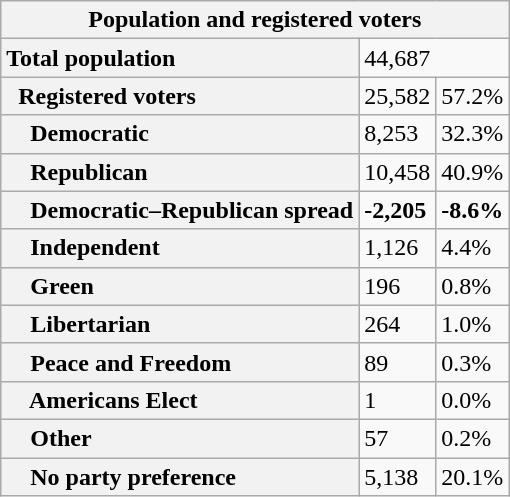<table class="wikitable collapsible collapsed">
<tr>
<th colspan="3">Population and registered voters</th>
</tr>
<tr>
<th scope="row" style="text-align: left;">Total population</th>
<td colspan="2">44,687</td>
</tr>
<tr>
<th scope="row" style="text-align: left;">  Registered voters</th>
<td>25,582</td>
<td>57.2%</td>
</tr>
<tr>
<th scope="row" style="text-align: left;">    Democratic</th>
<td>8,253</td>
<td>32.3%</td>
</tr>
<tr>
<th scope="row" style="text-align: left;">    Republican</th>
<td>10,458</td>
<td>40.9%</td>
</tr>
<tr>
<th scope="row" style="text-align: left;">    Democratic–Republican spread</th>
<td><span><strong>-2,205</strong></span></td>
<td><span><strong>-8.6%</strong></span></td>
</tr>
<tr>
<th scope="row" style="text-align: left;">    Independent</th>
<td>1,126</td>
<td>4.4%</td>
</tr>
<tr>
<th scope="row" style="text-align: left;">    Green</th>
<td>196</td>
<td>0.8%</td>
</tr>
<tr>
<th scope="row" style="text-align: left;">    Libertarian</th>
<td>264</td>
<td>1.0%</td>
</tr>
<tr>
<th scope="row" style="text-align: left;">    Peace and Freedom</th>
<td>89</td>
<td>0.3%</td>
</tr>
<tr>
<th scope="row" style="text-align: left;">    Americans Elect</th>
<td>1</td>
<td>0.0%</td>
</tr>
<tr>
<th scope="row" style="text-align: left;">    Other</th>
<td>57</td>
<td>0.2%</td>
</tr>
<tr>
<th scope="row" style="text-align: left;">    No party preference</th>
<td>5,138</td>
<td>20.1%</td>
</tr>
</table>
